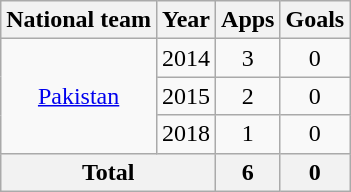<table class="wikitable" style="text-align:center">
<tr>
<th>National team</th>
<th>Year</th>
<th>Apps</th>
<th>Goals</th>
</tr>
<tr>
<td rowspan="3"><a href='#'>Pakistan</a></td>
<td>2014</td>
<td>3</td>
<td>0</td>
</tr>
<tr>
<td>2015</td>
<td>2</td>
<td>0</td>
</tr>
<tr>
<td>2018</td>
<td>1</td>
<td>0</td>
</tr>
<tr>
<th colspan="2">Total</th>
<th>6</th>
<th>0</th>
</tr>
</table>
